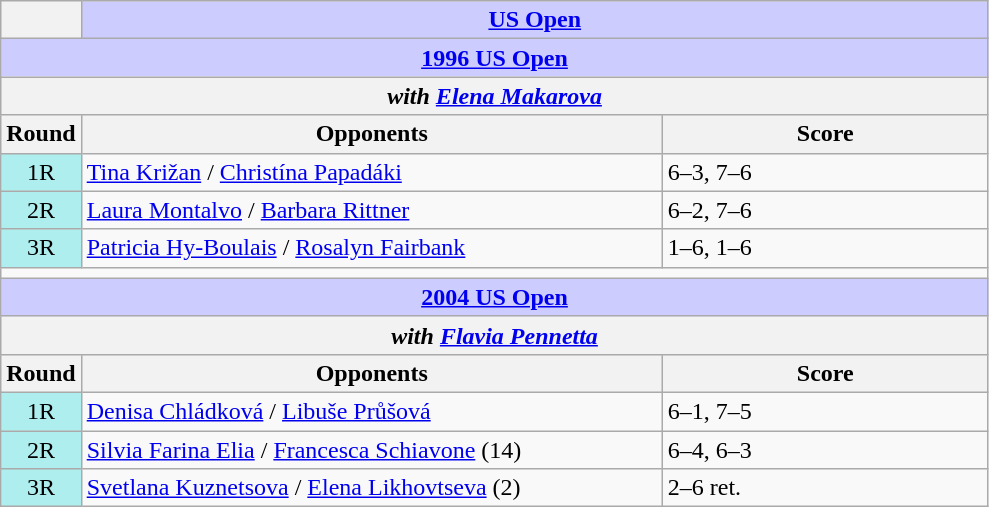<table class="wikitable collapsible collapsed">
<tr>
<th></th>
<th colspan=2 style="background:#ccf;"><a href='#'>US Open</a></th>
</tr>
<tr>
<th colspan=3 style="background:#ccf;"><a href='#'>1996 US Open</a></th>
</tr>
<tr>
<th colspan=3><em>with  <a href='#'>Elena Makarova</a></em></th>
</tr>
<tr>
<th>Round</th>
<th width=380>Opponents</th>
<th width=210>Score</th>
</tr>
<tr>
<td style="text-align:center; background:#afeeee;">1R</td>
<td> <a href='#'>Tina Križan</a> /  <a href='#'>Christína Papadáki</a></td>
<td>6–3, 7–6</td>
</tr>
<tr>
<td style="text-align:center; background:#afeeee;">2R</td>
<td> <a href='#'>Laura Montalvo</a> /  <a href='#'>Barbara Rittner</a></td>
<td>6–2, 7–6</td>
</tr>
<tr>
<td style="text-align:center; background:#afeeee;">3R</td>
<td> <a href='#'>Patricia Hy-Boulais</a> /  <a href='#'>Rosalyn Fairbank</a></td>
<td>1–6, 1–6</td>
</tr>
<tr>
<td colspan=3></td>
</tr>
<tr>
<th colspan=3 style="background:#ccf;"><a href='#'>2004 US Open</a></th>
</tr>
<tr>
<th colspan=3><em>with  <a href='#'>Flavia Pennetta</a></em></th>
</tr>
<tr>
<th>Round</th>
<th width=380>Opponents</th>
<th width=210>Score</th>
</tr>
<tr>
<td style="text-align:center; background:#afeeee;">1R</td>
<td> <a href='#'>Denisa Chládková</a> /  <a href='#'>Libuše Průšová</a></td>
<td>6–1, 7–5</td>
</tr>
<tr>
<td style="text-align:center; background:#afeeee;">2R</td>
<td> <a href='#'>Silvia Farina Elia</a> /  <a href='#'>Francesca Schiavone</a> (14)</td>
<td>6–4, 6–3</td>
</tr>
<tr>
<td style="text-align:center; background:#afeeee;">3R</td>
<td> <a href='#'>Svetlana Kuznetsova</a> /  <a href='#'>Elena Likhovtseva</a> (2)</td>
<td>2–6 ret.</td>
</tr>
</table>
